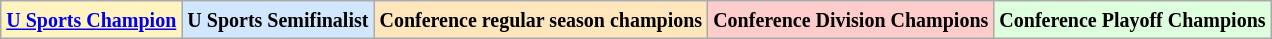<table class="wikitable">
<tr>
<td bgcolor="#FFF3BF"><small><strong><a href='#'>U Sports Champion</a> </strong></small></td>
<td bgcolor="#D0E7FF"><small><strong>U Sports Semifinalist</strong></small></td>
<td bgcolor="#FFE6BD"><small><strong>Conference regular season champions</strong></small></td>
<td bgcolor="#FFCCCC"><small><strong>Conference Division Champions</strong></small></td>
<td bgcolor="#ddffdd"><small><strong>Conference Playoff Champions</strong></small></td>
</tr>
</table>
